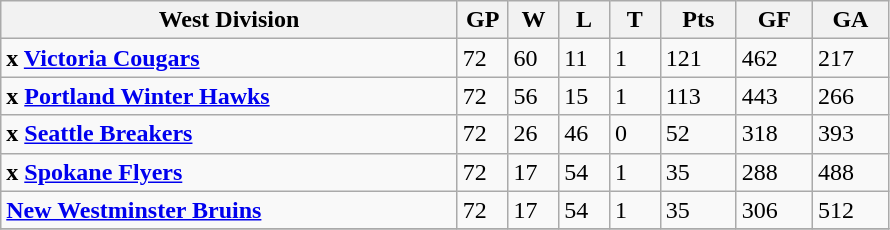<table class="wikitable">
<tr>
<th width="45%">West Division</th>
<th width="5%">GP</th>
<th width="5%">W</th>
<th width="5%">L</th>
<th width="5%">T</th>
<th width="7.5%">Pts</th>
<th width="7.5%">GF</th>
<th width="7.5%">GA</th>
</tr>
<tr>
<td><strong>x <a href='#'>Victoria Cougars</a></strong></td>
<td>72</td>
<td>60</td>
<td>11</td>
<td>1</td>
<td>121</td>
<td>462</td>
<td>217</td>
</tr>
<tr>
<td><strong>x <a href='#'>Portland Winter Hawks</a></strong></td>
<td>72</td>
<td>56</td>
<td>15</td>
<td>1</td>
<td>113</td>
<td>443</td>
<td>266</td>
</tr>
<tr>
<td><strong>x <a href='#'>Seattle Breakers</a></strong></td>
<td>72</td>
<td>26</td>
<td>46</td>
<td>0</td>
<td>52</td>
<td>318</td>
<td>393</td>
</tr>
<tr>
<td><strong>x <a href='#'>Spokane Flyers</a></strong></td>
<td>72</td>
<td>17</td>
<td>54</td>
<td>1</td>
<td>35</td>
<td>288</td>
<td>488</td>
</tr>
<tr>
<td><strong><a href='#'>New Westminster Bruins</a></strong></td>
<td>72</td>
<td>17</td>
<td>54</td>
<td>1</td>
<td>35</td>
<td>306</td>
<td>512</td>
</tr>
<tr>
</tr>
</table>
